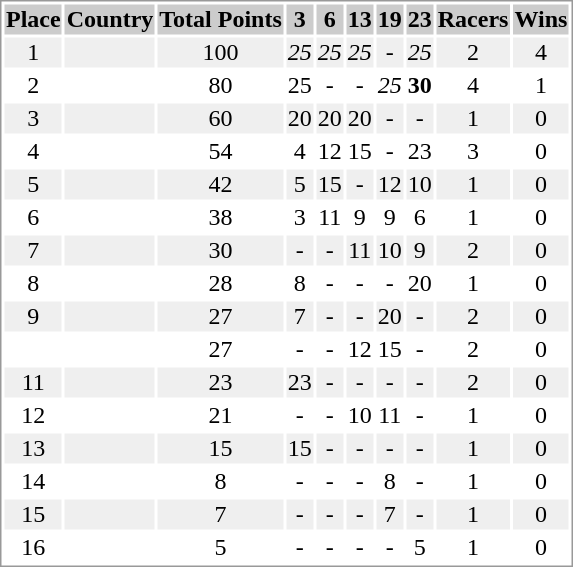<table border="0" style="border: 1px solid #999; background-color:#FFFFFF; text-align:center">
<tr align="center" bgcolor="#CCCCCC">
<th>Place</th>
<th>Country</th>
<th>Total Points</th>
<th>3</th>
<th>6</th>
<th>13</th>
<th>19</th>
<th>23</th>
<th>Racers</th>
<th>Wins</th>
</tr>
<tr bgcolor="#EFEFEF">
<td>1</td>
<td align="left"></td>
<td>100</td>
<td><em>25</em></td>
<td><em>25</em></td>
<td><em>25</em></td>
<td>-</td>
<td><em>25</em></td>
<td>2</td>
<td>4</td>
</tr>
<tr>
<td>2</td>
<td align="left"></td>
<td>80</td>
<td>25</td>
<td>-</td>
<td>-</td>
<td><em>25</em></td>
<td><strong>30</strong></td>
<td>4</td>
<td>1</td>
</tr>
<tr bgcolor="#EFEFEF">
<td>3</td>
<td align="left"></td>
<td>60</td>
<td>20</td>
<td>20</td>
<td>20</td>
<td>-</td>
<td>-</td>
<td>1</td>
<td>0</td>
</tr>
<tr>
<td>4</td>
<td align="left"></td>
<td>54</td>
<td>4</td>
<td>12</td>
<td>15</td>
<td>-</td>
<td>23</td>
<td>3</td>
<td>0</td>
</tr>
<tr bgcolor="#EFEFEF">
<td>5</td>
<td align="left"></td>
<td>42</td>
<td>5</td>
<td>15</td>
<td>-</td>
<td>12</td>
<td>10</td>
<td>1</td>
<td>0</td>
</tr>
<tr>
<td>6</td>
<td align="left"></td>
<td>38</td>
<td>3</td>
<td>11</td>
<td>9</td>
<td>9</td>
<td>6</td>
<td>1</td>
<td>0</td>
</tr>
<tr bgcolor="#EFEFEF">
<td>7</td>
<td align="left"></td>
<td>30</td>
<td>-</td>
<td>-</td>
<td>11</td>
<td>10</td>
<td>9</td>
<td>2</td>
<td>0</td>
</tr>
<tr>
<td>8</td>
<td align="left"></td>
<td>28</td>
<td>8</td>
<td>-</td>
<td>-</td>
<td>-</td>
<td>20</td>
<td>1</td>
<td>0</td>
</tr>
<tr bgcolor="#EFEFEF">
<td>9</td>
<td align="left"></td>
<td>27</td>
<td>7</td>
<td>-</td>
<td>-</td>
<td>20</td>
<td>-</td>
<td>2</td>
<td>0</td>
</tr>
<tr>
<td></td>
<td align="left"></td>
<td>27</td>
<td>-</td>
<td>-</td>
<td>12</td>
<td>15</td>
<td>-</td>
<td>2</td>
<td>0</td>
</tr>
<tr bgcolor="#EFEFEF">
<td>11</td>
<td align="left"></td>
<td>23</td>
<td>23</td>
<td>-</td>
<td>-</td>
<td>-</td>
<td>-</td>
<td>2</td>
<td>0</td>
</tr>
<tr>
<td>12</td>
<td align="left"></td>
<td>21</td>
<td>-</td>
<td>-</td>
<td>10</td>
<td>11</td>
<td>-</td>
<td>1</td>
<td>0</td>
</tr>
<tr bgcolor="#EFEFEF">
<td>13</td>
<td align="left"></td>
<td>15</td>
<td>15</td>
<td>-</td>
<td>-</td>
<td>-</td>
<td>-</td>
<td>1</td>
<td>0</td>
</tr>
<tr>
<td>14</td>
<td align="left"></td>
<td>8</td>
<td>-</td>
<td>-</td>
<td>-</td>
<td>8</td>
<td>-</td>
<td>1</td>
<td>0</td>
</tr>
<tr bgcolor="#EFEFEF">
<td>15</td>
<td align="left"></td>
<td>7</td>
<td>-</td>
<td>-</td>
<td>-</td>
<td>7</td>
<td>-</td>
<td>1</td>
<td>0</td>
</tr>
<tr>
<td>16</td>
<td align="left"></td>
<td>5</td>
<td>-</td>
<td>-</td>
<td>-</td>
<td>-</td>
<td>5</td>
<td>1</td>
<td>0</td>
</tr>
</table>
